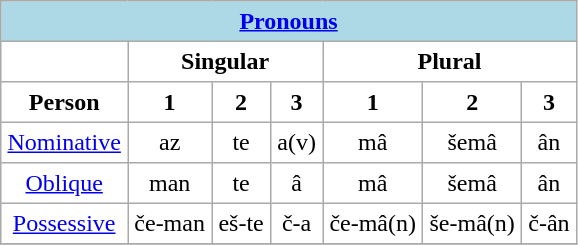<table border="1" cellpadding="4" cellspacing="0" style="border:1px solid #aaa; border-collapse:collapse; text-align: center;">
<tr bgcolor="#ADD8E6">
<th colspan="7"><strong><a href='#'>Pronouns</a></strong></th>
</tr>
<tr>
<th> </th>
<th colspan="3">Singular</th>
<th colspan="3">Plural</th>
</tr>
<tr>
<th><strong>Person</strong></th>
<th>1</th>
<th>2</th>
<th>3</th>
<th>1</th>
<th>2</th>
<th>3</th>
</tr>
<tr style="width:50px">
<td><a href='#'>Nominative</a></td>
<td>az</td>
<td>te</td>
<td>a(v)</td>
<td>mâ</td>
<td>šemâ</td>
<td>ân</td>
</tr>
<tr style="width:50px">
<td><a href='#'>Oblique</a></td>
<td>man</td>
<td>te</td>
<td>â</td>
<td>mâ</td>
<td>šemâ</td>
<td>ân</td>
</tr>
<tr style="width:50px">
<td><a href='#'>Possessive</a></td>
<td>če-man</td>
<td>eš-te</td>
<td>č-a</td>
<td>če-mâ(n)</td>
<td>še-mâ(n)</td>
<td>č-ân</td>
</tr>
<tr>
</tr>
</table>
